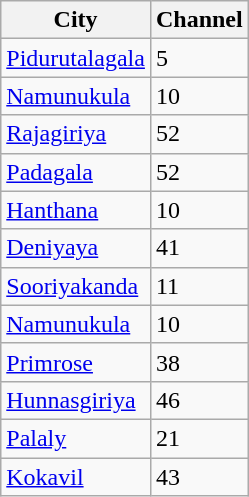<table class="wikitable sortable">
<tr>
<th>City</th>
<th>Channel</th>
</tr>
<tr>
<td><a href='#'>Pidurutalagala</a></td>
<td>5</td>
</tr>
<tr>
<td><a href='#'>Namunukula</a></td>
<td>10</td>
</tr>
<tr>
<td><a href='#'>Rajagiriya</a></td>
<td>52</td>
</tr>
<tr>
<td><a href='#'>Padagala</a></td>
<td>52</td>
</tr>
<tr>
<td><a href='#'>Hanthana</a></td>
<td>10</td>
</tr>
<tr>
<td><a href='#'>Deniyaya</a></td>
<td>41</td>
</tr>
<tr>
<td><a href='#'>Sooriyakanda</a></td>
<td>11</td>
</tr>
<tr>
<td><a href='#'>Namunukula</a></td>
<td>10</td>
</tr>
<tr>
<td><a href='#'>Primrose</a></td>
<td>38</td>
</tr>
<tr>
<td><a href='#'>Hunnasgiriya</a></td>
<td>46</td>
</tr>
<tr>
<td><a href='#'>Palaly</a></td>
<td>21</td>
</tr>
<tr>
<td><a href='#'>Kokavil</a></td>
<td>43</td>
</tr>
</table>
